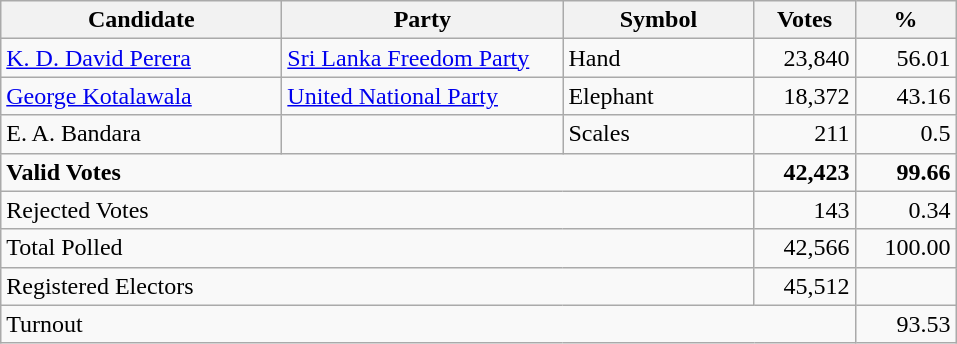<table class="wikitable" border="1" style="text-align:right;">
<tr>
<th align=left width="180">Candidate</th>
<th align=left width="180">Party</th>
<th align=left width="120">Symbol</th>
<th align=left width="60">Votes</th>
<th align=left width="60">%</th>
</tr>
<tr>
<td align=left><a href='#'>K. D. David Perera</a></td>
<td align=left><a href='#'>Sri Lanka Freedom Party</a></td>
<td align=left>Hand</td>
<td>23,840</td>
<td>56.01</td>
</tr>
<tr>
<td align=left><a href='#'>George Kotalawala</a></td>
<td align=left><a href='#'>United National Party</a></td>
<td align=left>Elephant</td>
<td>18,372</td>
<td>43.16</td>
</tr>
<tr>
<td align=left>E. A. Bandara</td>
<td align=left></td>
<td align=left>Scales</td>
<td>211</td>
<td>0.5</td>
</tr>
<tr>
<td align=left colspan=3><strong>Valid Votes</strong></td>
<td><strong>42,423</strong></td>
<td><strong>99.66</strong></td>
</tr>
<tr>
<td align=left colspan=3>Rejected Votes</td>
<td>143</td>
<td>0.34</td>
</tr>
<tr>
<td align=left colspan=3>Total Polled</td>
<td>42,566</td>
<td>100.00</td>
</tr>
<tr>
<td align=left colspan=3>Registered Electors</td>
<td>45,512</td>
<td></td>
</tr>
<tr>
<td align=left colspan=4>Turnout</td>
<td>93.53</td>
</tr>
</table>
